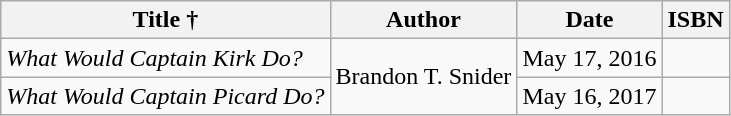<table class="wikitable">
<tr>
<th>Title †</th>
<th>Author</th>
<th>Date</th>
<th>ISBN</th>
</tr>
<tr>
<td><em>What Would Captain Kirk Do?</em></td>
<td rowspan="2">Brandon T. Snider</td>
<td>May 17, 2016</td>
<td></td>
</tr>
<tr>
<td><em>What Would Captain Picard Do?</em></td>
<td>May 16, 2017</td>
<td></td>
</tr>
</table>
